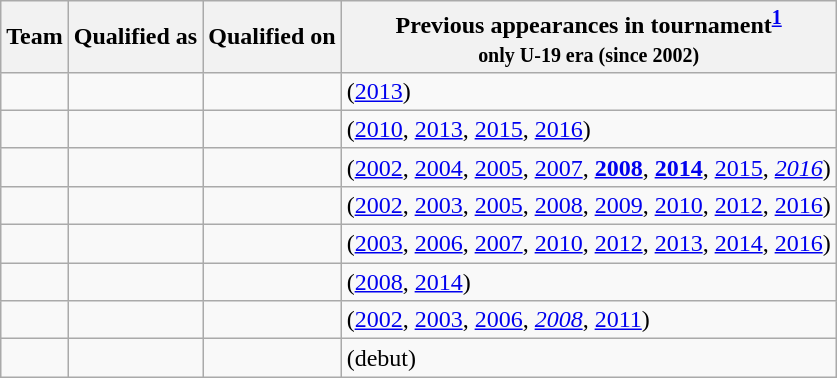<table class="wikitable sortable">
<tr>
<th>Team</th>
<th>Qualified as</th>
<th>Qualified on</th>
<th>Previous appearances in tournament<sup><strong><a href='#'>1</a></strong></sup><br><small>only U-19 era (since 2002)</small></th>
</tr>
<tr>
<td></td>
<td></td>
<td></td>
<td> (<a href='#'>2013</a>)</td>
</tr>
<tr>
<td></td>
<td></td>
<td></td>
<td> (<a href='#'>2010</a>, <a href='#'>2013</a>, <a href='#'>2015</a>, <a href='#'>2016</a>)</td>
</tr>
<tr>
<td></td>
<td></td>
<td></td>
<td> (<a href='#'>2002</a>, <a href='#'>2004</a>, <a href='#'>2005</a>, <a href='#'>2007</a>, <strong><a href='#'>2008</a></strong>, <strong><a href='#'>2014</a></strong>, <a href='#'>2015</a>, <em><a href='#'>2016</a></em>)</td>
</tr>
<tr>
<td></td>
<td></td>
<td></td>
<td> (<a href='#'>2002</a>, <a href='#'>2003</a>, <a href='#'>2005</a>, <a href='#'>2008</a>, <a href='#'>2009</a>, <a href='#'>2010</a>, <a href='#'>2012</a>, <a href='#'>2016</a>)</td>
</tr>
<tr>
<td></td>
<td></td>
<td></td>
<td> (<a href='#'>2003</a>, <a href='#'>2006</a>, <a href='#'>2007</a>, <a href='#'>2010</a>, <a href='#'>2012</a>, <a href='#'>2013</a>, <a href='#'>2014</a>, <a href='#'>2016</a>)</td>
</tr>
<tr>
<td></td>
<td></td>
<td></td>
<td> (<a href='#'>2008</a>, <a href='#'>2014</a>)</td>
</tr>
<tr>
<td></td>
<td></td>
<td></td>
<td> (<a href='#'>2002</a>, <a href='#'>2003</a>, <a href='#'>2006</a>, <em><a href='#'>2008</a></em>, <a href='#'>2011</a>)</td>
</tr>
<tr>
<td></td>
<td></td>
<td></td>
<td> (debut)</td>
</tr>
</table>
